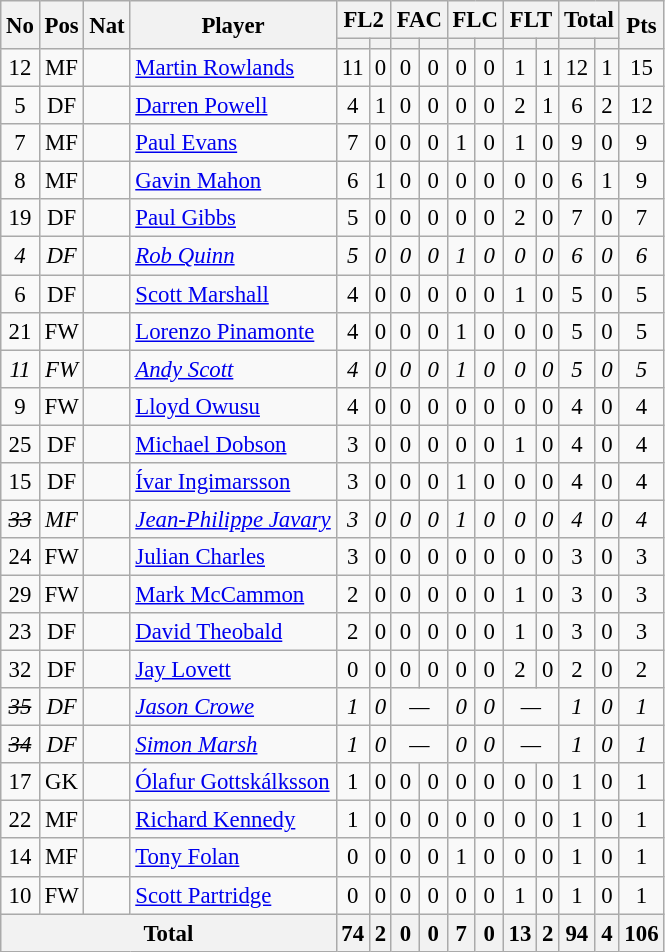<table class="wikitable" style="text-align:center; border:1px #aaa solid; font-size:95%;">
<tr>
<th rowspan="2">No</th>
<th rowspan="2">Pos</th>
<th rowspan="2">Nat</th>
<th rowspan="2">Player</th>
<th colspan="2">FL2</th>
<th colspan="2">FAC</th>
<th colspan="2">FLC</th>
<th colspan="2">FLT</th>
<th colspan="2">Total</th>
<th rowspan="2">Pts</th>
</tr>
<tr>
<th></th>
<th></th>
<th></th>
<th></th>
<th></th>
<th></th>
<th></th>
<th></th>
<th></th>
<th></th>
</tr>
<tr>
<td>12</td>
<td>MF</td>
<td></td>
<td style="text-align:left;"><a href='#'>Martin Rowlands</a></td>
<td>11</td>
<td>0</td>
<td>0</td>
<td>0</td>
<td>0</td>
<td>0</td>
<td>1</td>
<td>1</td>
<td>12</td>
<td>1</td>
<td>15</td>
</tr>
<tr>
<td>5</td>
<td>DF</td>
<td></td>
<td style="text-align:left;"><a href='#'>Darren Powell</a></td>
<td>4</td>
<td>1</td>
<td>0</td>
<td>0</td>
<td>0</td>
<td>0</td>
<td>2</td>
<td>1</td>
<td>6</td>
<td>2</td>
<td>12</td>
</tr>
<tr>
<td>7</td>
<td>MF</td>
<td></td>
<td style="text-align:left;"><a href='#'>Paul Evans</a></td>
<td>7</td>
<td>0</td>
<td>0</td>
<td>0</td>
<td>1</td>
<td>0</td>
<td>1</td>
<td>0</td>
<td>9</td>
<td>0</td>
<td>9</td>
</tr>
<tr>
<td>8</td>
<td>MF</td>
<td></td>
<td style="text-align:left;"><a href='#'>Gavin Mahon</a></td>
<td>6</td>
<td>1</td>
<td>0</td>
<td>0</td>
<td>0</td>
<td>0</td>
<td>0</td>
<td>0</td>
<td>6</td>
<td>1</td>
<td>9</td>
</tr>
<tr>
<td>19</td>
<td>DF</td>
<td></td>
<td style="text-align:left;"><a href='#'>Paul Gibbs</a></td>
<td>5</td>
<td>0</td>
<td>0</td>
<td>0</td>
<td>0</td>
<td>0</td>
<td>2</td>
<td>0</td>
<td>7</td>
<td>0</td>
<td>7</td>
</tr>
<tr>
<td><em>4</em></td>
<td><em>DF</em></td>
<td><em></em></td>
<td style="text-align:left;"><em><a href='#'>Rob Quinn</a></em></td>
<td><em>5</em></td>
<td><em>0</em></td>
<td><em>0</em></td>
<td><em>0</em></td>
<td><em>1</em></td>
<td><em>0</em></td>
<td><em>0</em></td>
<td><em>0</em></td>
<td><em>6</em></td>
<td><em>0</em></td>
<td><em>6</em></td>
</tr>
<tr>
<td>6</td>
<td>DF</td>
<td></td>
<td style="text-align:left;"><a href='#'>Scott Marshall</a></td>
<td>4</td>
<td>0</td>
<td>0</td>
<td>0</td>
<td>0</td>
<td>0</td>
<td>1</td>
<td>0</td>
<td>5</td>
<td>0</td>
<td>5</td>
</tr>
<tr>
<td>21</td>
<td>FW</td>
<td></td>
<td style="text-align:left;"><a href='#'>Lorenzo Pinamonte</a></td>
<td>4</td>
<td>0</td>
<td>0</td>
<td>0</td>
<td>1</td>
<td>0</td>
<td>0</td>
<td>0</td>
<td>5</td>
<td>0</td>
<td>5</td>
</tr>
<tr>
<td><em>11</em></td>
<td><em>FW</em></td>
<td><em></em></td>
<td style="text-align:left;"><a href='#'><em>Andy Scott</em></a></td>
<td><em>4</em></td>
<td><em>0</em></td>
<td><em>0</em></td>
<td><em>0</em></td>
<td><em>1</em></td>
<td><em>0</em></td>
<td><em>0</em></td>
<td><em>0</em></td>
<td><em>5</em></td>
<td><em>0</em></td>
<td><em>5</em></td>
</tr>
<tr>
<td>9</td>
<td>FW</td>
<td></td>
<td style="text-align:left;"><a href='#'>Lloyd Owusu</a></td>
<td>4</td>
<td>0</td>
<td>0</td>
<td>0</td>
<td>0</td>
<td>0</td>
<td>0</td>
<td>0</td>
<td>4</td>
<td>0</td>
<td>4</td>
</tr>
<tr>
<td>25</td>
<td>DF</td>
<td></td>
<td style="text-align:left;"><a href='#'>Michael Dobson</a></td>
<td>3</td>
<td>0</td>
<td>0</td>
<td>0</td>
<td>0</td>
<td>0</td>
<td>1</td>
<td>0</td>
<td>4</td>
<td>0</td>
<td>4</td>
</tr>
<tr>
<td>15</td>
<td>DF</td>
<td></td>
<td style="text-align:left;"><a href='#'>Ívar Ingimarsson</a></td>
<td>3</td>
<td>0</td>
<td>0</td>
<td>0</td>
<td>1</td>
<td>0</td>
<td>0</td>
<td>0</td>
<td>4</td>
<td>0</td>
<td>4</td>
</tr>
<tr>
<td><em><s>33</s></em></td>
<td><em>MF</em></td>
<td><em></em></td>
<td style="text-align:left;"><em><a href='#'>Jean-Philippe Javary</a></em></td>
<td><em>3</em></td>
<td><em>0</em></td>
<td><em>0</em></td>
<td><em>0</em></td>
<td><em>1</em></td>
<td><em>0</em></td>
<td><em>0</em></td>
<td><em>0</em></td>
<td><em>4</em></td>
<td><em>0</em></td>
<td><em>4</em></td>
</tr>
<tr>
<td>24</td>
<td>FW</td>
<td></td>
<td style="text-align:left;"><a href='#'>Julian Charles</a></td>
<td>3</td>
<td>0</td>
<td>0</td>
<td>0</td>
<td>0</td>
<td>0</td>
<td>0</td>
<td>0</td>
<td>3</td>
<td>0</td>
<td>3</td>
</tr>
<tr>
<td>29</td>
<td>FW</td>
<td></td>
<td style="text-align:left;"><a href='#'>Mark McCammon</a></td>
<td>2</td>
<td>0</td>
<td>0</td>
<td>0</td>
<td>0</td>
<td>0</td>
<td>1</td>
<td>0</td>
<td>3</td>
<td>0</td>
<td>3</td>
</tr>
<tr>
<td>23</td>
<td>DF</td>
<td></td>
<td style="text-align:left;"><a href='#'>David Theobald</a></td>
<td>2</td>
<td>0</td>
<td>0</td>
<td>0</td>
<td>0</td>
<td>0</td>
<td>1</td>
<td>0</td>
<td>3</td>
<td>0</td>
<td>3</td>
</tr>
<tr>
<td>32</td>
<td>DF</td>
<td></td>
<td style="text-align:left;"><a href='#'>Jay Lovett</a></td>
<td>0</td>
<td>0</td>
<td>0</td>
<td>0</td>
<td>0</td>
<td>0</td>
<td>2</td>
<td>0</td>
<td>2</td>
<td>0</td>
<td>2</td>
</tr>
<tr>
<td><em><s>35</s></em></td>
<td><em>DF</em></td>
<td><em></em></td>
<td style="text-align:left;"><em><a href='#'>Jason Crowe</a></em></td>
<td><em>1</em></td>
<td><em>0</em></td>
<td colspan="2"><em>—</em></td>
<td><em>0</em></td>
<td><em>0</em></td>
<td colspan="2"><em>—</em></td>
<td><em>1</em></td>
<td><em>0</em></td>
<td><em>1</em></td>
</tr>
<tr>
<td><em><s>34</s></em></td>
<td><em>DF</em></td>
<td><em></em></td>
<td style="text-align:left;"><em><a href='#'>Simon Marsh</a></em></td>
<td><em>1</em></td>
<td><em>0</em></td>
<td colspan="2"><em>—</em></td>
<td><em>0</em></td>
<td><em>0</em></td>
<td colspan="2"><em>—</em></td>
<td><em>1</em></td>
<td><em>0</em></td>
<td><em>1</em></td>
</tr>
<tr>
<td>17</td>
<td>GK</td>
<td></td>
<td style="text-align:left;"><a href='#'>Ólafur Gottskálksson</a></td>
<td>1</td>
<td>0</td>
<td>0</td>
<td>0</td>
<td>0</td>
<td>0</td>
<td>0</td>
<td>0</td>
<td>1</td>
<td>0</td>
<td>1</td>
</tr>
<tr>
<td>22</td>
<td>MF</td>
<td></td>
<td style="text-align:left;"><a href='#'>Richard Kennedy</a></td>
<td>1</td>
<td>0</td>
<td>0</td>
<td>0</td>
<td>0</td>
<td>0</td>
<td>0</td>
<td>0</td>
<td>1</td>
<td>0</td>
<td>1</td>
</tr>
<tr>
<td>14</td>
<td>MF</td>
<td></td>
<td style="text-align:left;"><a href='#'>Tony Folan</a></td>
<td>0</td>
<td>0</td>
<td>0</td>
<td>0</td>
<td>1</td>
<td>0</td>
<td>0</td>
<td>0</td>
<td>1</td>
<td>0</td>
<td>1</td>
</tr>
<tr>
<td>10</td>
<td>FW</td>
<td></td>
<td style="text-align:left;"><a href='#'>Scott Partridge</a></td>
<td>0</td>
<td>0</td>
<td>0</td>
<td>0</td>
<td>0</td>
<td>0</td>
<td>1</td>
<td>0</td>
<td>1</td>
<td>0</td>
<td>1</td>
</tr>
<tr>
<th colspan="4">Total</th>
<th>74</th>
<th>2</th>
<th>0</th>
<th>0</th>
<th>7</th>
<th>0</th>
<th>13</th>
<th>2</th>
<th>94</th>
<th>4</th>
<th>106</th>
</tr>
</table>
